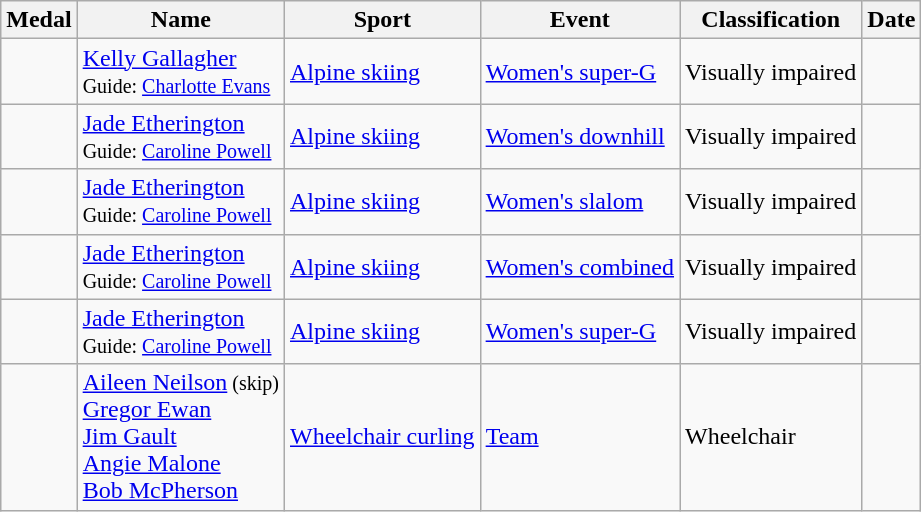<table class="wikitable sortable">
<tr>
<th>Medal</th>
<th class="unsortable">Name</th>
<th>Sport</th>
<th class="unsortable">Event</th>
<th>Classification</th>
<th>Date</th>
</tr>
<tr>
<td></td>
<td><a href='#'>Kelly Gallagher</a><br><small>Guide: <a href='#'>Charlotte Evans</a></small></td>
<td><a href='#'>Alpine skiing</a></td>
<td><a href='#'>Women's super-G</a></td>
<td>Visually impaired</td>
<td></td>
</tr>
<tr>
<td></td>
<td><a href='#'>Jade Etherington</a><br><small>Guide: <a href='#'>Caroline Powell</a></small></td>
<td><a href='#'>Alpine skiing</a></td>
<td><a href='#'>Women's downhill</a></td>
<td>Visually impaired</td>
<td></td>
</tr>
<tr>
<td></td>
<td><a href='#'>Jade Etherington</a><br><small>Guide: <a href='#'>Caroline Powell</a></small></td>
<td><a href='#'>Alpine skiing</a></td>
<td><a href='#'>Women's slalom</a></td>
<td>Visually impaired</td>
<td></td>
</tr>
<tr>
<td></td>
<td><a href='#'>Jade Etherington</a><br><small>Guide: <a href='#'>Caroline Powell</a></small></td>
<td><a href='#'>Alpine skiing</a></td>
<td><a href='#'>Women's combined</a></td>
<td>Visually impaired</td>
<td></td>
</tr>
<tr>
<td></td>
<td><a href='#'>Jade Etherington</a><br><small>Guide: <a href='#'>Caroline Powell</a></small></td>
<td><a href='#'>Alpine skiing</a></td>
<td><a href='#'>Women's super-G</a></td>
<td>Visually impaired</td>
<td></td>
</tr>
<tr>
<td></td>
<td><a href='#'>Aileen Neilson</a><small> (skip)</small><br><a href='#'>Gregor Ewan</a><br><a href='#'>Jim Gault</a><br><a href='#'>Angie Malone</a><br><a href='#'>Bob McPherson</a> <br></td>
<td><a href='#'>Wheelchair curling</a></td>
<td><a href='#'>Team</a></td>
<td>Wheelchair</td>
<td></td>
</tr>
</table>
